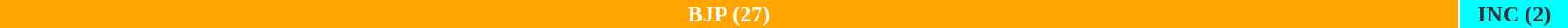<table style="width:88%; text-align:center;">
<tr style="color:white;">
<td style="background:orange; width:93.10%;"><strong>BJP (27)</strong></td>
<td style="background:aqua; color:#333; width:6.90%;"><strong>INC (2)</strong></td>
</tr>
<tr>
</tr>
</table>
